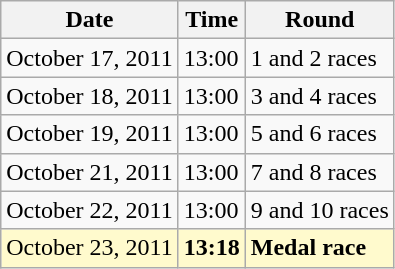<table class="wikitable">
<tr>
<th>Date</th>
<th>Time</th>
<th>Round</th>
</tr>
<tr>
<td>October 17, 2011</td>
<td>13:00</td>
<td>1 and 2 races</td>
</tr>
<tr>
<td>October 18, 2011</td>
<td>13:00</td>
<td>3 and 4 races</td>
</tr>
<tr>
<td>October 19, 2011</td>
<td>13:00</td>
<td>5 and 6 races</td>
</tr>
<tr>
<td>October 21, 2011</td>
<td>13:00</td>
<td>7 and 8 races</td>
</tr>
<tr>
<td>October 22, 2011</td>
<td>13:00</td>
<td>9 and 10 races</td>
</tr>
<tr style=background:lemonchiffon>
<td>October 23, 2011</td>
<td><strong>13:18</strong></td>
<td><strong>Medal race</strong></td>
</tr>
</table>
